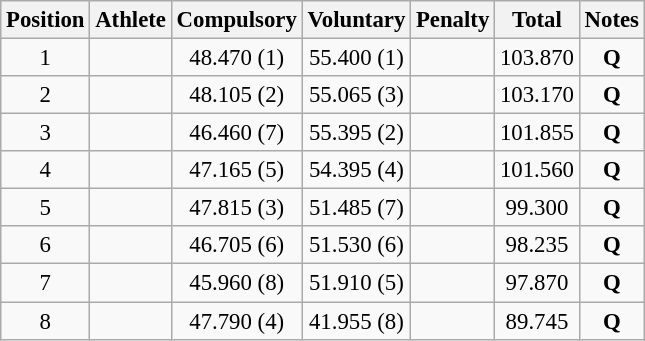<table class="wikitable sortable" style="text-align:center; font-size:95%">
<tr>
<th>Position</th>
<th>Athlete</th>
<th>Compulsory</th>
<th>Voluntary</th>
<th>Penalty</th>
<th>Total</th>
<th>Notes</th>
</tr>
<tr>
<td>1</td>
<td align=left></td>
<td>48.470 (1)</td>
<td>55.400 (1)</td>
<td></td>
<td>103.870</td>
<td><strong>Q</strong></td>
</tr>
<tr>
<td>2</td>
<td align=left></td>
<td>48.105 (2)</td>
<td>55.065 (3)</td>
<td></td>
<td>103.170</td>
<td><strong>Q</strong></td>
</tr>
<tr>
<td>3</td>
<td align=left></td>
<td>46.460 (7)</td>
<td>55.395 (2)</td>
<td></td>
<td>101.855</td>
<td><strong>Q</strong></td>
</tr>
<tr>
<td>4</td>
<td align=left></td>
<td>47.165 (5)</td>
<td>54.395 (4)</td>
<td></td>
<td>101.560</td>
<td><strong>Q</strong></td>
</tr>
<tr>
<td>5</td>
<td align=left></td>
<td>47.815 (3)</td>
<td>51.485 (7)</td>
<td></td>
<td>99.300</td>
<td><strong>Q</strong></td>
</tr>
<tr>
<td>6</td>
<td align=left></td>
<td>46.705 (6)</td>
<td>51.530 (6)</td>
<td></td>
<td>98.235</td>
<td><strong>Q</strong></td>
</tr>
<tr>
<td>7</td>
<td align=left></td>
<td>45.960 (8)</td>
<td>51.910 (5)</td>
<td></td>
<td>97.870</td>
<td><strong>Q</strong></td>
</tr>
<tr>
<td>8</td>
<td align=left></td>
<td>47.790 (4)</td>
<td>41.955 (8)</td>
<td></td>
<td>89.745</td>
<td><strong>Q</strong></td>
</tr>
</table>
